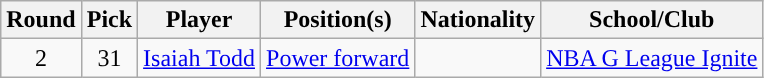<table class="wikitable sortable sortable">
<tr>
<th>Round</th>
<th>Pick</th>
<th>Player</th>
<th>Position(s)</th>
<th>Nationality</th>
<th>School/Club</th>
</tr>
<tr style="text-align: center">
<td>2</td>
<td>31</td>
<td><a href='#'>Isaiah Todd</a></td>
<td><a href='#'>Power forward</a></td>
<td></td>
<td><a href='#'>NBA G League Ignite</a></td>
</tr>
</table>
